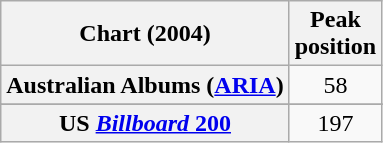<table class="wikitable sortable plainrowheaders" style="text-align:center">
<tr>
<th scope="col">Chart (2004)</th>
<th scope="col">Peak<br>position</th>
</tr>
<tr>
<th scope="row">Australian Albums (<a href='#'>ARIA</a>)</th>
<td>58</td>
</tr>
<tr>
</tr>
<tr>
</tr>
<tr>
</tr>
<tr>
<th scope="row">US <a href='#'><em>Billboard</em> 200</a></th>
<td>197</td>
</tr>
</table>
